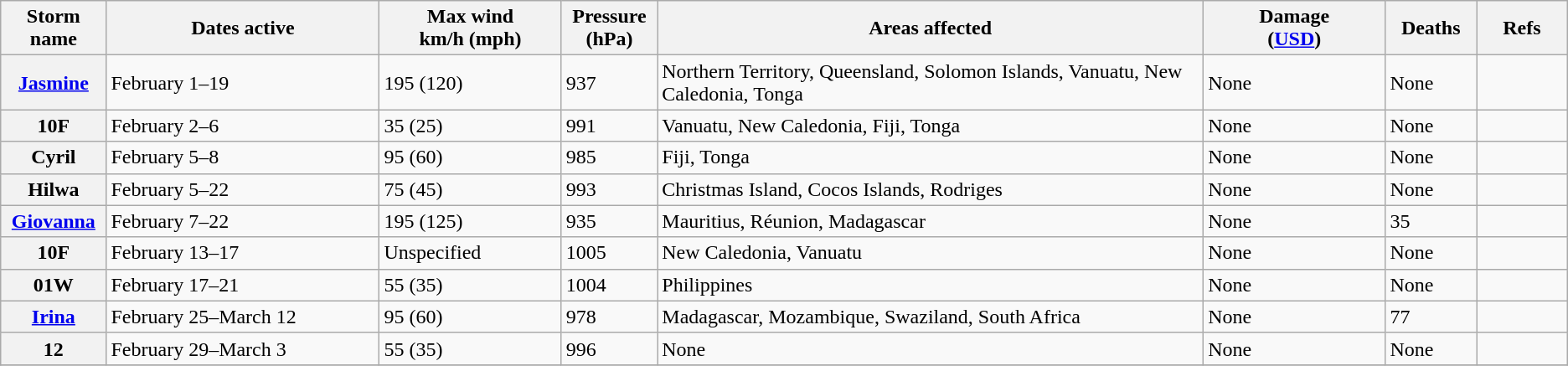<table class="wikitable sortable">
<tr>
<th width="5%">Storm name</th>
<th width="15%">Dates active</th>
<th width="10%">Max wind<br>km/h (mph)</th>
<th width="5%">Pressure<br>(hPa)</th>
<th width="30%">Areas affected</th>
<th width="10%">Damage<br>(<a href='#'>USD</a>)</th>
<th width="5%">Deaths</th>
<th width="5%">Refs</th>
</tr>
<tr>
<th><a href='#'>Jasmine</a></th>
<td>February 1–19</td>
<td>195 (120)</td>
<td>937</td>
<td>Northern Territory, Queensland, Solomon Islands, Vanuatu, New Caledonia, Tonga</td>
<td>None</td>
<td>None</td>
<td></td>
</tr>
<tr>
<th>10F</th>
<td>February 2–6</td>
<td>35 (25)</td>
<td>991</td>
<td>Vanuatu, New Caledonia, Fiji, Tonga</td>
<td>None</td>
<td>None</td>
<td></td>
</tr>
<tr>
<th>Cyril</th>
<td>February 5–8</td>
<td>95 (60)</td>
<td>985</td>
<td>Fiji, Tonga</td>
<td>None</td>
<td>None</td>
<td></td>
</tr>
<tr>
<th>Hilwa</th>
<td>February 5–22</td>
<td>75 (45)</td>
<td>993</td>
<td>Christmas Island, Cocos Islands, Rodriges</td>
<td>None</td>
<td>None</td>
<td></td>
</tr>
<tr>
<th><a href='#'>Giovanna</a></th>
<td>February 7–22</td>
<td>195 (125)</td>
<td>935</td>
<td>Mauritius, Réunion, Madagascar</td>
<td>None</td>
<td>35</td>
<td></td>
</tr>
<tr>
<th>10F</th>
<td>February 13–17</td>
<td>Unspecified</td>
<td>1005</td>
<td>New Caledonia, Vanuatu</td>
<td>None</td>
<td>None</td>
<td></td>
</tr>
<tr>
<th>01W</th>
<td>February 17–21</td>
<td>55 (35)</td>
<td>1004</td>
<td>Philippines</td>
<td>None</td>
<td>None</td>
<td></td>
</tr>
<tr>
<th><a href='#'>Irina</a></th>
<td>February 25–March 12</td>
<td>95 (60)</td>
<td>978</td>
<td>Madagascar, Mozambique, Swaziland, South Africa</td>
<td>None</td>
<td>77</td>
<td></td>
</tr>
<tr>
<th>12</th>
<td>February 29–March 3</td>
<td>55 (35)</td>
<td>996</td>
<td>None</td>
<td>None</td>
<td>None</td>
<td></td>
</tr>
<tr>
</tr>
</table>
